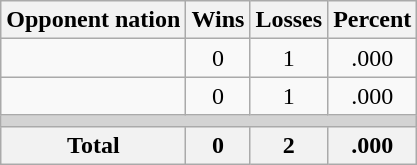<table class=wikitable>
<tr>
<th>Opponent nation</th>
<th>Wins</th>
<th>Losses</th>
<th>Percent</th>
</tr>
<tr align=center>
<td align=left></td>
<td>0</td>
<td>1</td>
<td>.000</td>
</tr>
<tr align=center>
<td align=left></td>
<td>0</td>
<td>1</td>
<td>.000</td>
</tr>
<tr>
<td colspan=4 bgcolor=lightgray></td>
</tr>
<tr>
<th>Total</th>
<th>0</th>
<th>2</th>
<th>.000</th>
</tr>
</table>
